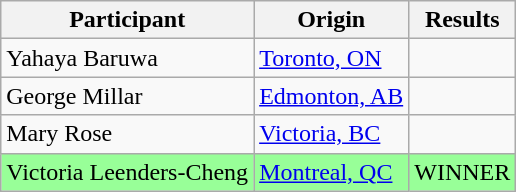<table class="wikitable">
<tr>
<th>Participant</th>
<th>Origin</th>
<th>Results</th>
</tr>
<tr>
<td>Yahaya Baruwa</td>
<td><a href='#'>Toronto, ON</a></td>
<td></td>
</tr>
<tr>
<td>George Millar</td>
<td><a href='#'>Edmonton, AB</a></td>
<td></td>
</tr>
<tr>
<td>Mary Rose</td>
<td><a href='#'>Victoria, BC</a></td>
<td></td>
</tr>
<tr>
<td style="background: #98FF98">Victoria Leenders-Cheng</td>
<td style="background: #98FF98"><a href='#'>Montreal, QC</a></td>
<td style="background: #98FF98">WINNER</td>
</tr>
</table>
